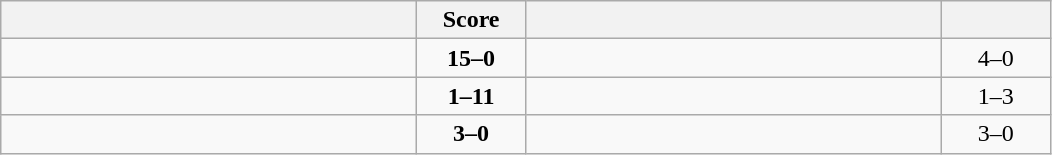<table class="wikitable" style="text-align: center; ">
<tr>
<th align="right" width="270"></th>
<th width="65">Score</th>
<th align="left" width="270"></th>
<th width="65"></th>
</tr>
<tr>
<td align="left"><strong></strong></td>
<td><strong>15–0</strong></td>
<td align="left"></td>
<td>4–0 <strong></strong></td>
</tr>
<tr>
<td align="left"></td>
<td><strong>1–11</strong></td>
<td align="left"><strong></strong></td>
<td>1–3 <strong></strong></td>
</tr>
<tr>
<td align="left"><strong></strong></td>
<td><strong>3–0</strong></td>
<td align="left"></td>
<td>3–0 <strong></strong></td>
</tr>
</table>
